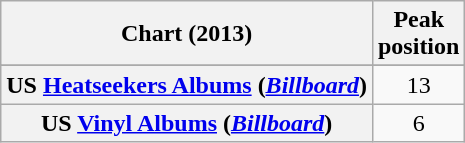<table class="wikitable plainrowheaders sortable" style="text-align:center;" border="1">
<tr>
<th scope="col">Chart (2013)</th>
<th scope="col">Peak<br>position</th>
</tr>
<tr>
</tr>
<tr>
<th scope="row">US <a href='#'>Heatseekers Albums</a> (<em><a href='#'>Billboard</a></em>)</th>
<td>13</td>
</tr>
<tr>
<th scope="row">US <a href='#'>Vinyl Albums</a> (<em><a href='#'>Billboard</a></em>)</th>
<td>6</td>
</tr>
</table>
